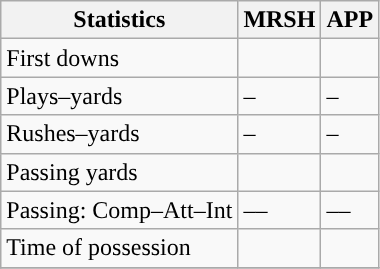<table class="wikitable" style="float: left;">
<tr>
<th>Statistics</th>
<th>MRSH</th>
<th>APP</th>
</tr>
<tr>
<td>First downs</td>
<td></td>
<td></td>
</tr>
<tr>
<td>Plays–yards</td>
<td>–</td>
<td>–</td>
</tr>
<tr>
<td>Rushes–yards</td>
<td>–</td>
<td>–</td>
</tr>
<tr>
<td>Passing yards</td>
<td></td>
<td></td>
</tr>
<tr>
<td>Passing: Comp–Att–Int</td>
<td>––</td>
<td>––</td>
</tr>
<tr>
<td>Time of possession</td>
<td></td>
<td></td>
</tr>
<tr>
</tr>
</table>
